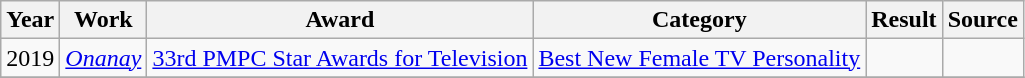<table class="wikitable">
<tr>
<th>Year</th>
<th>Work</th>
<th>Award</th>
<th>Category</th>
<th>Result</th>
<th>Source </th>
</tr>
<tr>
<td>2019</td>
<td><em><a href='#'>Onanay</a></em></td>
<td><a href='#'>33rd PMPC Star Awards for Television</a></td>
<td><a href='#'>Best New Female TV Personality</a></td>
<td></td>
<td></td>
</tr>
<tr>
</tr>
</table>
